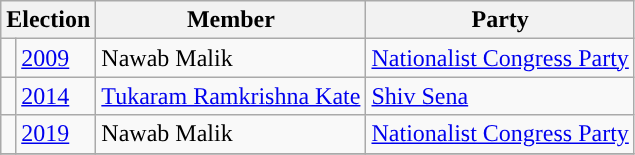<table class="wikitable">
<tr>
<th colspan="2">Election</th>
<th>Member</th>
<th>Party</th>
</tr>
<tr>
<td style="background-color: "></td>
<td><a href='#'>2009</a></td>
<td>Nawab Malik</td>
<td><a href='#'>Nationalist Congress Party</a></td>
</tr>
<tr>
<td style="background-color: "></td>
<td><a href='#'>2014</a></td>
<td><a href='#'>Tukaram Ramkrishna Kate</a></td>
<td><a href='#'>Shiv Sena</a></td>
</tr>
<tr>
<td style="background-color: "></td>
<td><a href='#'>2019</a></td>
<td>Nawab Malik</td>
<td><a href='#'>Nationalist Congress Party</a></td>
</tr>
<tr>
</tr>
</table>
